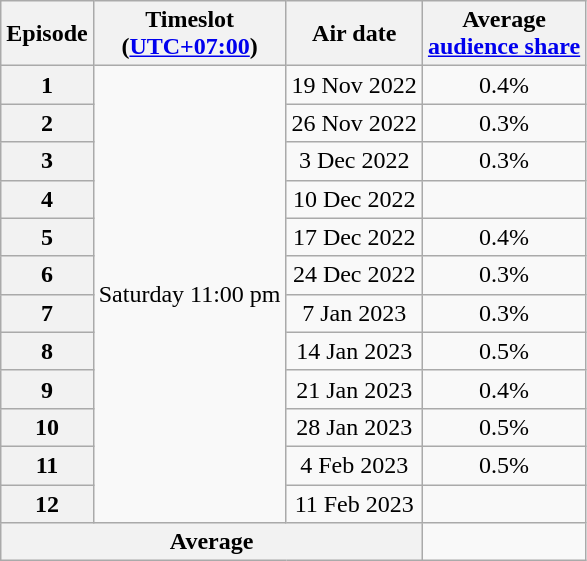<table class="wikitable">
<tr>
<th>Episode<br></th>
<th>Timeslot<br>(<a href='#'>UTC+07:00</a>)</th>
<th>Air date</th>
<th>Average<br><a href='#'>audience share</a></th>
</tr>
<tr>
<th style="text-align: center;">1</th>
<td rowspan="12” style="text-align: center;">Saturday 11:00 pm</td>
<td style="text-align: center;">19 Nov 2022</td>
<td style="text-align: center;">0.4%</td>
</tr>
<tr>
<th style="text-align: center;">2</th>
<td style="text-align: center;">26 Nov 2022</td>
<td style="text-align: center;">0.3%</td>
</tr>
<tr>
<th style="text-align: center;">3</th>
<td style="text-align: center;">3 Dec 2022</td>
<td style="text-align: center;">0.3%</td>
</tr>
<tr>
<th style="text-align: center;">4</th>
<td style="text-align: center;">10 Dec 2022</td>
<td style="text-align: center;"></td>
</tr>
<tr>
<th style="text-align: center;">5</th>
<td style="text-align: center;">17 Dec 2022</td>
<td style="text-align: center;">0.4%</td>
</tr>
<tr>
<th style="text-align: center;">6</th>
<td style="text-align: center;">24 Dec 2022</td>
<td style="text-align: center;">0.3%</td>
</tr>
<tr>
<th style="text-align: center;">7</th>
<td style="text-align: center;">7 Jan 2023</td>
<td style="text-align: center;">0.3%</td>
</tr>
<tr>
<th style="text-align: center;">8</th>
<td style="text-align: center;">14 Jan 2023</td>
<td style="text-align: center;">0.5%</td>
</tr>
<tr>
<th style="text-align: center;">9</th>
<td style="text-align: center;">21 Jan 2023</td>
<td style="text-align: center;">0.4%</td>
</tr>
<tr>
<th style="text-align: center;">10</th>
<td style="text-align: center;">28 Jan 2023</td>
<td style="text-align: center;">0.5%</td>
</tr>
<tr>
<th style="text-align: center;">11</th>
<td style="text-align: center;">4 Feb 2023</td>
<td style="text-align: center;">0.5%</td>
</tr>
<tr>
<th style="text-align: center;">12</th>
<td style="text-align: center;">11 Feb 2023</td>
<td style="text-align: center;"></td>
</tr>
<tr>
<th colspan="3" style="text-align: center;">Average</th>
<td colspan="2" style="text-align: center;"> </td>
</tr>
</table>
